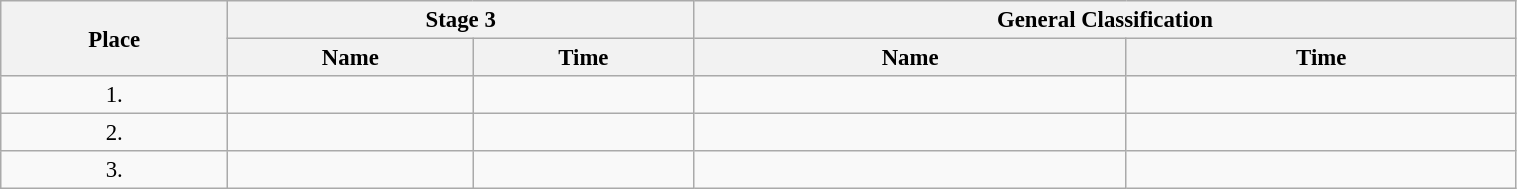<table class="wikitable"  style="font-size:95%; width:80%;">
<tr>
<th rowspan="2">Place</th>
<th colspan="2">Stage 3</th>
<th colspan="2">General Classification</th>
</tr>
<tr>
<th>Name</th>
<th>Time</th>
<th>Name</th>
<th>Time</th>
</tr>
<tr>
<td style="text-align:center;">1.</td>
<td></td>
<td></td>
<td></td>
<td></td>
</tr>
<tr>
<td style="text-align:center;">2.</td>
<td></td>
<td></td>
<td></td>
<td></td>
</tr>
<tr>
<td style="text-align:center;">3.</td>
<td></td>
<td></td>
<td></td>
<td></td>
</tr>
</table>
